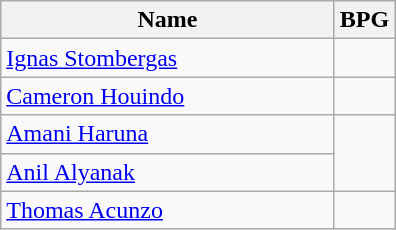<table class=wikitable>
<tr>
<th width=215>Name</th>
<th>BPG</th>
</tr>
<tr>
<td> <a href='#'>Ignas Stombergas</a></td>
<td></td>
</tr>
<tr>
<td> <a href='#'>Cameron Houindo</a></td>
<td></td>
</tr>
<tr>
<td> <a href='#'>Amani Haruna</a></td>
<td rowspan=2></td>
</tr>
<tr>
<td> <a href='#'>Anil Alyanak</a></td>
</tr>
<tr>
<td> <a href='#'>Thomas Acunzo</a></td>
<td></td>
</tr>
</table>
